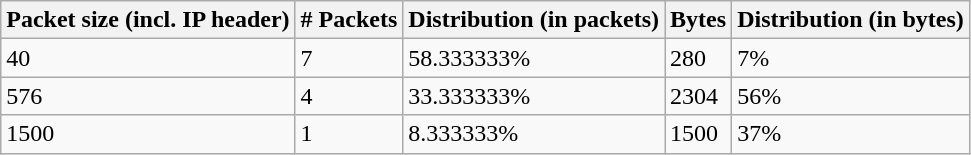<table class="wikitable" border="1">
<tr>
<th>Packet size (incl. IP header)</th>
<th># Packets</th>
<th>Distribution (in packets)</th>
<th>Bytes</th>
<th>Distribution (in bytes)</th>
</tr>
<tr>
<td>40</td>
<td>7</td>
<td>58.333333%</td>
<td>280</td>
<td>7%</td>
</tr>
<tr>
<td>576</td>
<td>4</td>
<td>33.333333%</td>
<td>2304</td>
<td>56%</td>
</tr>
<tr>
<td>1500</td>
<td>1</td>
<td>8.333333%</td>
<td>1500</td>
<td>37%</td>
</tr>
</table>
